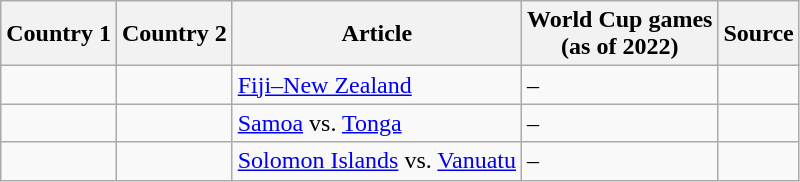<table class="wikitable">
<tr>
<th>Country 1</th>
<th>Country 2</th>
<th>Article</th>
<th>World Cup games<br>(as of 2022)</th>
<th>Source</th>
</tr>
<tr>
<td></td>
<td></td>
<td><a href='#'>Fiji–New Zealand</a></td>
<td>–</td>
<td></td>
</tr>
<tr>
<td></td>
<td></td>
<td><a href='#'>Samoa</a> vs. <a href='#'>Tonga</a></td>
<td>–</td>
<td></td>
</tr>
<tr>
<td></td>
<td></td>
<td><a href='#'>Solomon Islands</a> vs. <a href='#'>Vanuatu</a></td>
<td>–</td>
<td></td>
</tr>
</table>
